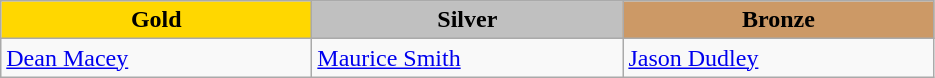<table class="wikitable" style="text-align:left">
<tr align="center">
<td width=200 bgcolor=gold><strong>Gold</strong></td>
<td width=200 bgcolor=silver><strong>Silver</strong></td>
<td width=200 bgcolor=CC9966><strong>Bronze</strong></td>
</tr>
<tr>
<td><a href='#'>Dean Macey</a><br><em></em></td>
<td><a href='#'>Maurice Smith</a><br><em></em></td>
<td><a href='#'>Jason Dudley</a><br><em></em></td>
</tr>
</table>
